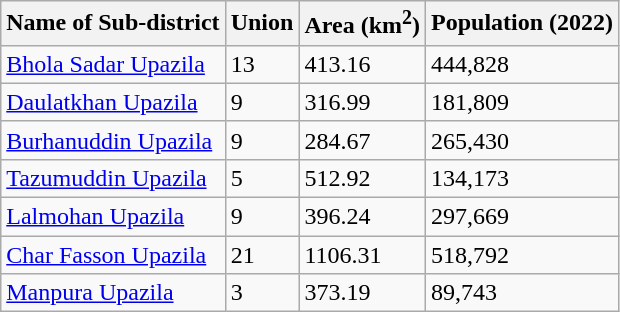<table class="wikitable sortable">
<tr>
<th>Name of Sub-district</th>
<th>Union</th>
<th>Area (km<sup>2</sup>)</th>
<th>Population (2022)</th>
</tr>
<tr>
<td><a href='#'>Bhola Sadar Upazila</a></td>
<td>13</td>
<td>413.16</td>
<td>444,828</td>
</tr>
<tr>
<td><a href='#'>Daulatkhan Upazila</a></td>
<td>9</td>
<td>316.99</td>
<td>181,809</td>
</tr>
<tr>
<td><a href='#'>Burhanuddin Upazila</a></td>
<td>9</td>
<td>284.67</td>
<td>265,430</td>
</tr>
<tr>
<td><a href='#'>Tazumuddin Upazila</a></td>
<td>5</td>
<td>512.92</td>
<td>134,173</td>
</tr>
<tr>
<td><a href='#'>Lalmohan Upazila</a></td>
<td>9</td>
<td>396.24</td>
<td>297,669</td>
</tr>
<tr>
<td><a href='#'>Char Fasson Upazila</a></td>
<td>21</td>
<td>1106.31</td>
<td>518,792</td>
</tr>
<tr>
<td><a href='#'>Manpura Upazila</a></td>
<td>3</td>
<td>373.19</td>
<td>89,743</td>
</tr>
</table>
